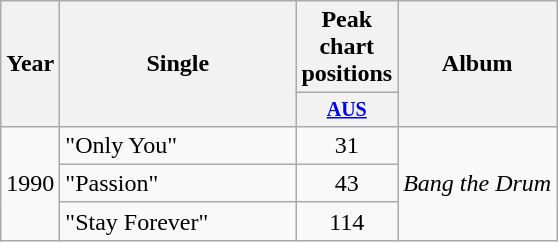<table class="wikitable" style="text-align:center;">
<tr>
<th rowspan="2">Year</th>
<th rowspan="2" style="width:150px;">Single</th>
<th colspan="1">Peak chart positions</th>
<th rowspan="2">Album</th>
</tr>
<tr style="font-size:smaller;">
<th style="width:35px;"><a href='#'>AUS</a><br></th>
</tr>
<tr>
<td rowspan="3">1990</td>
<td style="text-align:left;">"Only You"</td>
<td>31</td>
<td style="text-align:left;" rowspan="3"><em>Bang the Drum</em></td>
</tr>
<tr>
<td style="text-align:left;">"Passion"</td>
<td>43</td>
</tr>
<tr>
<td style="text-align:left;">"Stay Forever"</td>
<td>114</td>
</tr>
</table>
